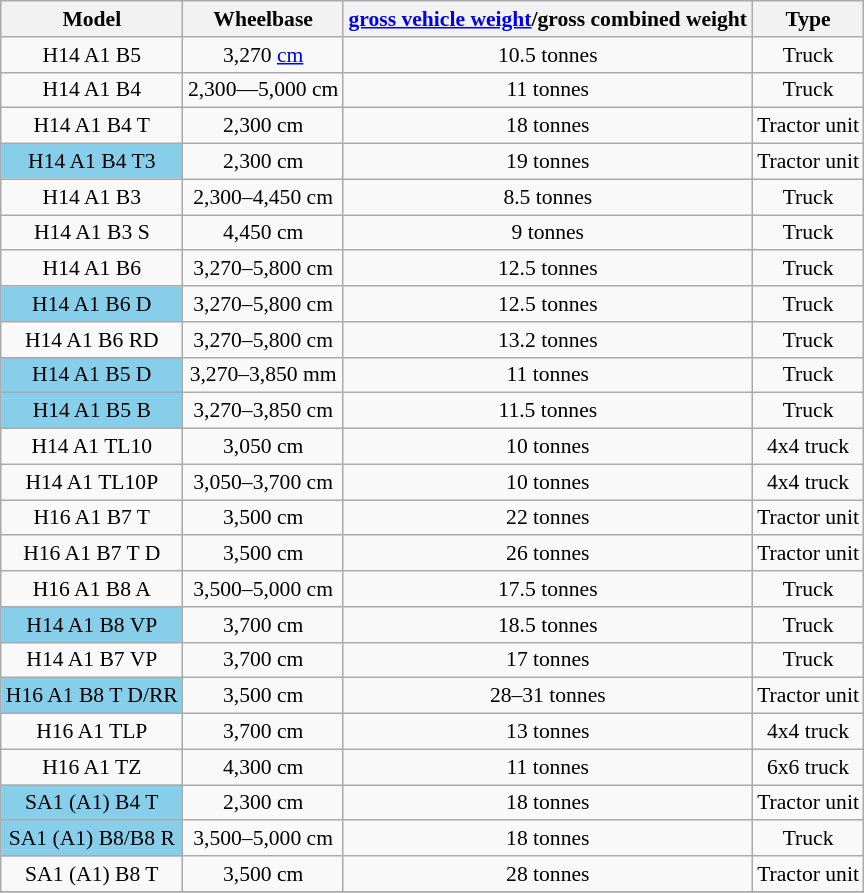<table class="wikitable sortable" style="text-align:center; font-size:90%;">
<tr>
<th>Model</th>
<th>Wheelbase</th>
<th><a href='#'>gross vehicle weight</a>/gross combined weight</th>
<th>Type</th>
</tr>
<tr>
<td>H14 A1 B5</td>
<td>3,270 <a href='#'>cm</a></td>
<td>10.5 tonnes</td>
<td>Truck</td>
</tr>
<tr>
<td>H14 A1 B4</td>
<td>2,300—5,000 cm</td>
<td>11 tonnes</td>
<td>Truck</td>
</tr>
<tr>
<td>H14 A1 B4 T</td>
<td>2,300 cm</td>
<td>18 tonnes</td>
<td>Tractor unit</td>
</tr>
<tr>
<td style="background:#87CEEB">H14 A1 B4 T3</td>
<td>2,300 cm</td>
<td>19 tonnes</td>
<td>Tractor unit</td>
</tr>
<tr>
<td>H14 A1 B3</td>
<td>2,300–4,450 cm</td>
<td>8.5 tonnes</td>
<td>Truck</td>
</tr>
<tr>
<td>H14 A1 B3 S</td>
<td>4,450 cm</td>
<td>9 tonnes</td>
<td>Truck</td>
</tr>
<tr>
<td>H14 A1 B6</td>
<td>3,270–5,800 cm</td>
<td>12.5 tonnes</td>
<td>Truck</td>
</tr>
<tr>
<td style="background:#87CEEB">H14 A1 B6 D</td>
<td>3,270–5,800 cm</td>
<td>12.5 tonnes</td>
<td>Truck</td>
</tr>
<tr>
<td>H14 A1 B6 RD</td>
<td>3,270–5,800 cm</td>
<td>13.2 tonnes</td>
<td>Truck</td>
</tr>
<tr>
<td style="background:#87CEEB">H14 A1 B5 D</td>
<td>3,270–3,850 mm</td>
<td>11 tonnes</td>
<td>Truck</td>
</tr>
<tr>
<td style="background:#87CEEB">H14 A1 B5 B</td>
<td>3,270–3,850 cm</td>
<td>11.5 tonnes</td>
<td>Truck</td>
</tr>
<tr>
<td>H14 A1 TL10</td>
<td>3,050 cm</td>
<td>10 tonnes</td>
<td>4x4 truck</td>
</tr>
<tr>
<td>H14 A1 TL10P</td>
<td>3,050–3,700 cm</td>
<td>10 tonnes</td>
<td>4x4 truck</td>
</tr>
<tr>
<td>H16 A1 B7 T</td>
<td>3,500 cm</td>
<td>22 tonnes</td>
<td>Tractor unit</td>
</tr>
<tr>
<td>H16 A1 B7 T D</td>
<td>3,500 cm</td>
<td>26 tonnes</td>
<td>Tractor unit</td>
</tr>
<tr>
<td>H16 A1 B8 A</td>
<td>3,500–5,000 cm</td>
<td>17.5 tonnes</td>
<td>Truck</td>
</tr>
<tr>
<td style="background:#87CEEB">H14 A1 B8 VP</td>
<td>3,700 cm</td>
<td>18.5 tonnes</td>
<td>Truck</td>
</tr>
<tr>
<td>H14 A1 B7 VP</td>
<td>3,700 cm</td>
<td>17 tonnes</td>
<td>Truck</td>
</tr>
<tr>
<td style="background:#87CEEB">H16 A1 B8 T D/RR</td>
<td>3,500 cm</td>
<td>28–31 tonnes</td>
<td>Tractor unit</td>
</tr>
<tr>
<td>H16 A1 TLP</td>
<td>3,700 cm</td>
<td>13 tonnes</td>
<td>4x4 truck</td>
</tr>
<tr>
<td>H16 A1 TZ</td>
<td>4,300 cm</td>
<td>11 tonnes</td>
<td>6x6 truck</td>
</tr>
<tr>
<td style="background:#87CEEB">SA1 (A1) B4 T</td>
<td>2,300 cm</td>
<td>18 tonnes</td>
<td>Tractor unit</td>
</tr>
<tr>
<td style="background:#87CEEB">SA1 (A1) B8/B8 R</td>
<td>3,500–5,000 cm</td>
<td>18 tonnes</td>
<td>Truck</td>
</tr>
<tr>
<td>SA1 (A1) B8 T</td>
<td>3,500 cm</td>
<td>28  tonnes</td>
<td>Tractor unit</td>
</tr>
<tr>
</tr>
</table>
